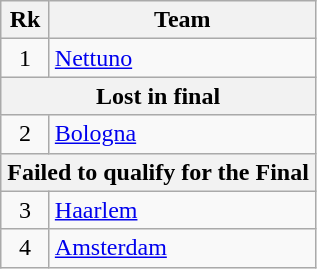<table class=wikitable style=text-align:center>
<tr>
<th width=25>Rk</th>
<th width=170>Team</th>
</tr>
<tr>
<td>1</td>
<td align=left> <a href='#'>Nettuno</a></td>
</tr>
<tr>
<th colspan="6">Lost in final</th>
</tr>
<tr>
<td>2</td>
<td align=left> <a href='#'>Bologna</a></td>
</tr>
<tr>
<th colspan="6">Failed to qualify for the Final</th>
</tr>
<tr>
<td>3</td>
<td align=left> <a href='#'>Haarlem</a></td>
</tr>
<tr>
<td>4</td>
<td align=left> <a href='#'>Amsterdam</a></td>
</tr>
</table>
